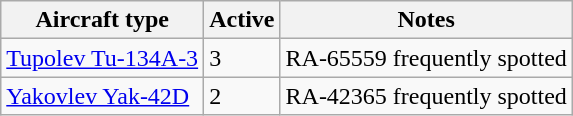<table class="wikitable sortable">
<tr>
<th>Aircraft type</th>
<th>Active</th>
<th>Notes</th>
</tr>
<tr>
<td><a href='#'>Tupolev Tu-134A-3</a></td>
<td>3</td>
<td>RA-65559 frequently spotted</td>
</tr>
<tr>
<td><a href='#'>Yakovlev Yak-42D</a></td>
<td>2</td>
<td>RA-42365 frequently spotted</td>
</tr>
</table>
